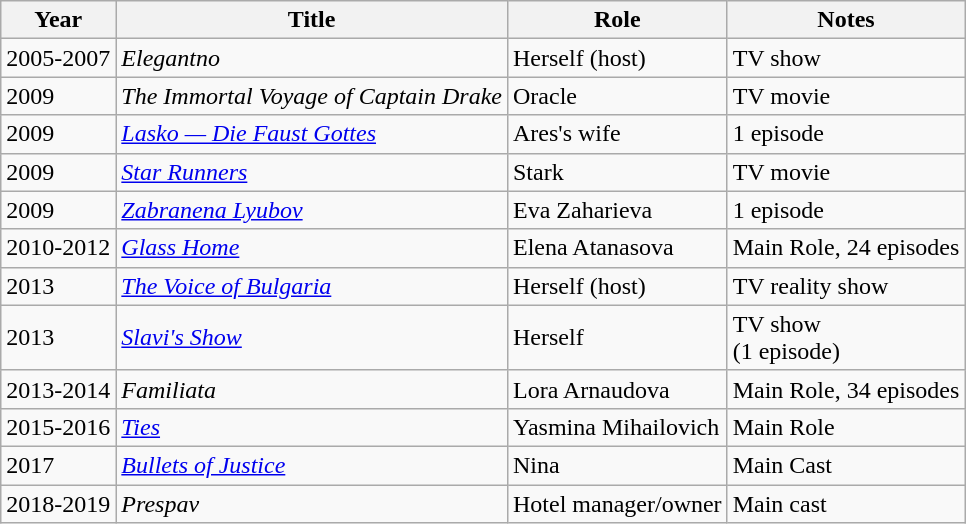<table class="wikitable">
<tr>
<th>Year</th>
<th>Title</th>
<th>Role</th>
<th>Notes</th>
</tr>
<tr>
<td>2005-2007</td>
<td><em>Elegantno</em></td>
<td>Herself (host)</td>
<td>TV show</td>
</tr>
<tr>
<td>2009</td>
<td><em>The Immortal Voyage of Captain Drake</em></td>
<td>Oracle</td>
<td>TV movie</td>
</tr>
<tr>
<td>2009</td>
<td><em><a href='#'>Lasko — Die Faust Gottes</a></em></td>
<td>Ares's wife</td>
<td>1 episode</td>
</tr>
<tr>
<td>2009</td>
<td><em><a href='#'>Star Runners</a></em></td>
<td>Stark</td>
<td>TV movie</td>
</tr>
<tr>
<td>2009</td>
<td><em><a href='#'>Zabranena Lyubov</a></em></td>
<td>Eva Zaharieva</td>
<td>1 episode</td>
</tr>
<tr>
<td>2010-2012</td>
<td><em><a href='#'>Glass Home</a></em></td>
<td>Elena Atanasova</td>
<td>Main Role, 24 episodes</td>
</tr>
<tr>
<td>2013</td>
<td><a href='#'><em>The Voice of Bulgaria</em></a></td>
<td>Herself (host)</td>
<td>TV reality show</td>
</tr>
<tr>
<td>2013</td>
<td><em><a href='#'>Slavi's Show</a></em></td>
<td>Herself</td>
<td>TV show<br>(1 episode)</td>
</tr>
<tr>
<td>2013-2014</td>
<td><em>Familiata</em></td>
<td>Lora Arnaudova</td>
<td>Main Role, 34 episodes</td>
</tr>
<tr>
<td>2015-2016</td>
<td><em><a href='#'>Ties</a></em></td>
<td>Yasmina Mihailovich</td>
<td>Main Role</td>
</tr>
<tr>
<td>2017</td>
<td><em><a href='#'>Bullets of Justice</a></em></td>
<td>Nina</td>
<td>Main Cast</td>
</tr>
<tr>
<td>2018-2019</td>
<td><em>Prespav</em></td>
<td>Hotel manager/owner</td>
<td>Main cast</td>
</tr>
</table>
